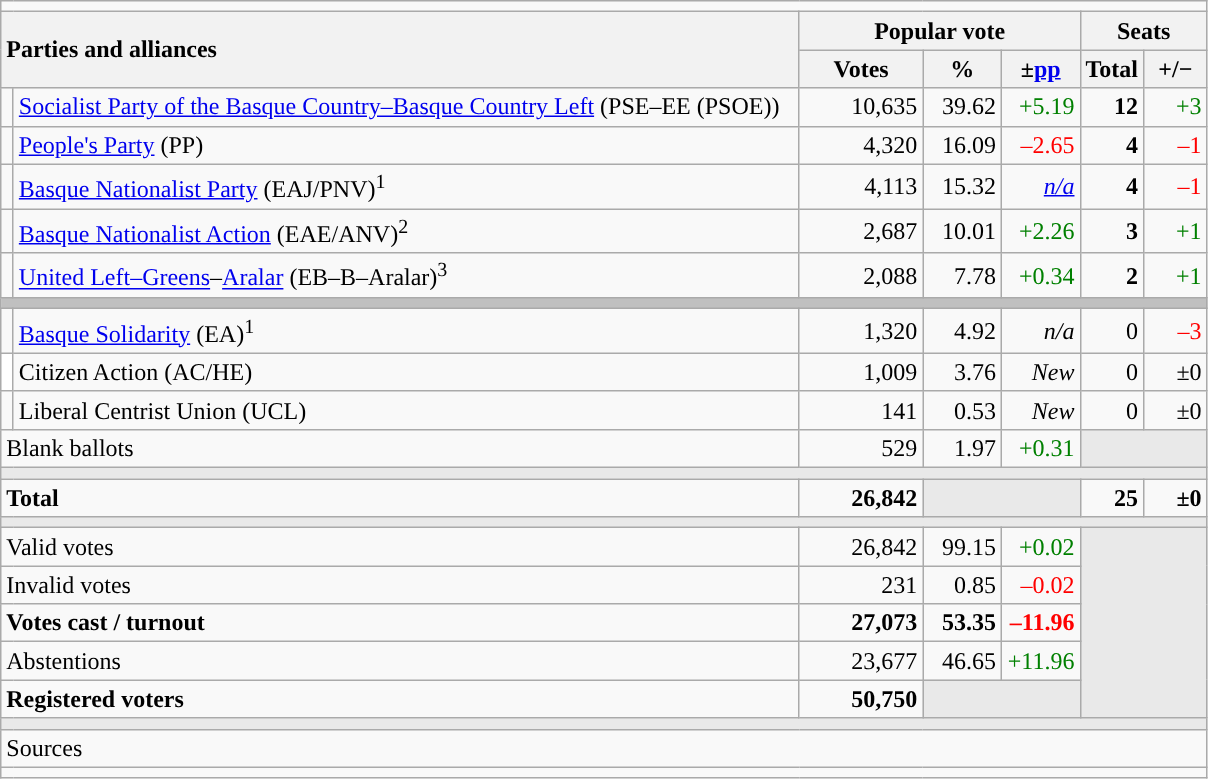<table class="wikitable" style="text-align:right;">
<tr>
<td colspan="7"></td>
</tr>
<tr>
<th style="text-align:left;" rowspan="2" colspan="2" width="525">Parties and alliances</th>
<th colspan="3">Popular vote</th>
<th colspan="2">Seats</th>
</tr>
<tr>
<th width="75">Votes</th>
<th width="45">%</th>
<th width="45">±<a href='#'>pp</a></th>
<th width="35">Total</th>
<th width="35">+/−</th>
</tr>
<tr>
<td width="1" style="color:inherit;background:"></td>
<td align="left"><a href='#'>Socialist Party of the Basque Country–Basque Country Left</a> (PSE–EE (PSOE))</td>
<td>10,635</td>
<td>39.62</td>
<td style="color:green;">+5.19</td>
<td><strong>12</strong></td>
<td style="color:green;">+3</td>
</tr>
<tr>
<td style="color:inherit;background:"></td>
<td align="left"><a href='#'>People's Party</a> (PP)</td>
<td>4,320</td>
<td>16.09</td>
<td style="color:red;">–2.65</td>
<td><strong>4</strong></td>
<td style="color:red;">–1</td>
</tr>
<tr>
<td style="color:inherit;background:"></td>
<td align="left"><a href='#'>Basque Nationalist Party</a> (EAJ/PNV)<sup>1</sup></td>
<td>4,113</td>
<td>15.32</td>
<td><em><a href='#'>n/a</a></em></td>
<td><strong>4</strong></td>
<td style="color:red;">–1</td>
</tr>
<tr>
<td style="color:inherit;background:"></td>
<td align="left"><a href='#'>Basque Nationalist Action</a> (EAE/ANV)<sup>2</sup></td>
<td>2,687</td>
<td>10.01</td>
<td style="color:green;">+2.26</td>
<td><strong>3</strong></td>
<td style="color:green;">+1</td>
</tr>
<tr>
<td style="color:inherit;background:"></td>
<td align="left"><a href='#'>United Left–Greens</a>–<a href='#'>Aralar</a> (EB–B–Aralar)<sup>3</sup></td>
<td>2,088</td>
<td>7.78</td>
<td style="color:green;">+0.34</td>
<td><strong>2</strong></td>
<td style="color:green;">+1</td>
</tr>
<tr>
<td colspan="7" bgcolor="#C0C0C0"></td>
</tr>
<tr>
<td style="color:inherit;background:"></td>
<td align="left"><a href='#'>Basque Solidarity</a> (EA)<sup>1</sup></td>
<td>1,320</td>
<td>4.92</td>
<td><em>n/a</em></td>
<td>0</td>
<td style="color:red;">–3</td>
</tr>
<tr>
<td bgcolor="white"></td>
<td align="left">Citizen Action (AC/HE)</td>
<td>1,009</td>
<td>3.76</td>
<td><em>New</em></td>
<td>0</td>
<td>±0</td>
</tr>
<tr>
<td style="color:inherit;background:"></td>
<td align="left">Liberal Centrist Union (UCL)</td>
<td>141</td>
<td>0.53</td>
<td><em>New</em></td>
<td>0</td>
<td>±0</td>
</tr>
<tr>
<td align="left" colspan="2">Blank ballots</td>
<td>529</td>
<td>1.97</td>
<td style="color:green;">+0.31</td>
<td bgcolor="#E9E9E9" colspan="2"></td>
</tr>
<tr>
<td colspan="7" bgcolor="#E9E9E9"></td>
</tr>
<tr style="font-weight:bold;">
<td align="left" colspan="2">Total</td>
<td>26,842</td>
<td bgcolor="#E9E9E9" colspan="2"></td>
<td>25</td>
<td>±0</td>
</tr>
<tr>
<td colspan="7" bgcolor="#E9E9E9"></td>
</tr>
<tr>
<td align="left" colspan="2">Valid votes</td>
<td>26,842</td>
<td>99.15</td>
<td style="color:green;">+0.02</td>
<td bgcolor="#E9E9E9" colspan="2" rowspan="5"></td>
</tr>
<tr>
<td align="left" colspan="2">Invalid votes</td>
<td>231</td>
<td>0.85</td>
<td style="color:red;">–0.02</td>
</tr>
<tr style="font-weight:bold;">
<td align="left" colspan="2">Votes cast / turnout</td>
<td>27,073</td>
<td>53.35</td>
<td style="color:red;">–11.96</td>
</tr>
<tr>
<td align="left" colspan="2">Abstentions</td>
<td>23,677</td>
<td>46.65</td>
<td style="color:green;">+11.96</td>
</tr>
<tr style="font-weight:bold;">
<td align="left" colspan="2">Registered voters</td>
<td>50,750</td>
<td bgcolor="#E9E9E9" colspan="2"></td>
</tr>
<tr>
<td colspan="7" bgcolor="#E9E9E9"></td>
</tr>
<tr>
<td align="left" colspan="7">Sources</td>
</tr>
<tr>
<td colspan="7" style="text-align:left; max-width:790px;"></td>
</tr>
</table>
